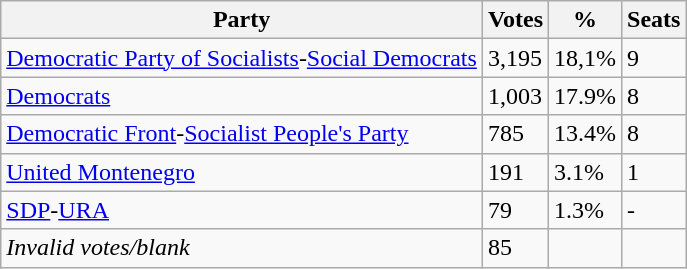<table class="wikitable">
<tr>
<th>Party</th>
<th>Votes</th>
<th>%</th>
<th>Seats</th>
</tr>
<tr>
<td><a href='#'>Democratic Party of Socialists</a>-<a href='#'>Social Democrats</a></td>
<td>3,195</td>
<td>18,1%</td>
<td>9</td>
</tr>
<tr>
<td><a href='#'>Democrats</a></td>
<td>1,003</td>
<td>17.9%</td>
<td>8</td>
</tr>
<tr>
<td><a href='#'>Democratic Front</a>-<a href='#'>Socialist People's Party</a></td>
<td>785</td>
<td>13.4%</td>
<td>8</td>
</tr>
<tr>
<td><a href='#'>United Montenegro</a></td>
<td>191</td>
<td>3.1%</td>
<td>1</td>
</tr>
<tr>
<td><a href='#'>SDP</a>-<a href='#'>URA</a></td>
<td>79</td>
<td>1.3%</td>
<td>-</td>
</tr>
<tr>
<td><em>Invalid votes/blank</em></td>
<td>85</td>
<td></td>
<td></td>
</tr>
</table>
